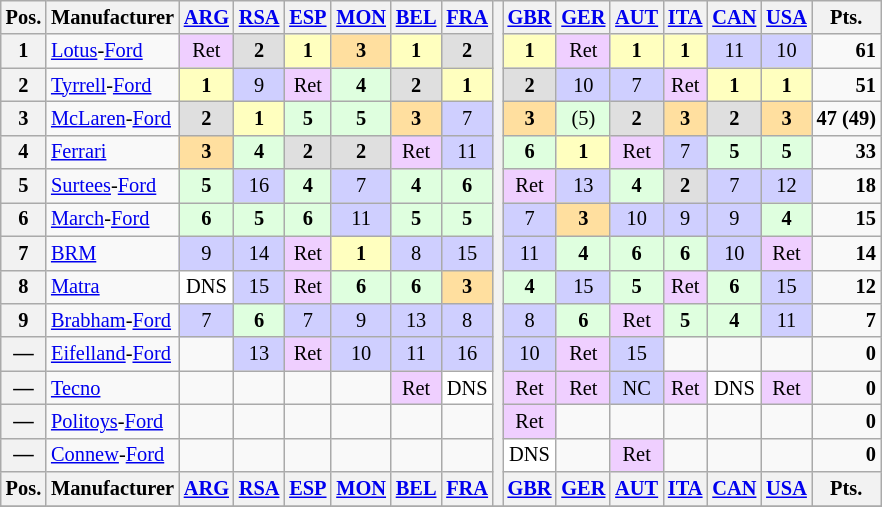<table class="wikitable" style="font-size: 85%; text-align:center;">
<tr valign="top">
<th valign="middle">Pos.</th>
<th valign="middle">Manufacturer</th>
<th><a href='#'>ARG</a><br></th>
<th><a href='#'>RSA</a><br></th>
<th><a href='#'>ESP</a><br></th>
<th><a href='#'>MON</a><br></th>
<th><a href='#'>BEL</a><br></th>
<th><a href='#'>FRA</a><br></th>
<th rowspan="15"></th>
<th><a href='#'>GBR</a><br></th>
<th><a href='#'>GER</a><br></th>
<th><a href='#'>AUT</a><br></th>
<th><a href='#'>ITA</a><br></th>
<th><a href='#'>CAN</a><br></th>
<th><a href='#'>USA</a><br></th>
<th valign="middle">Pts.</th>
</tr>
<tr>
<th>1</th>
<td align="left"> <a href='#'>Lotus</a>-<a href='#'>Ford</a></td>
<td style="background:#efcfff;">Ret</td>
<td style="background:#dfdfdf;"><strong>2</strong></td>
<td style="background:#ffffbf;"><strong>1</strong></td>
<td style="background:#ffdf9f;"><strong>3</strong></td>
<td style="background:#ffffbf;"><strong>1</strong></td>
<td style="background:#dfdfdf;"><strong>2</strong></td>
<td style="background:#ffffbf;"><strong>1</strong></td>
<td style="background:#efcfff;">Ret</td>
<td style="background:#ffffbf;"><strong>1</strong></td>
<td style="background:#ffffbf;"><strong>1</strong></td>
<td style="background:#cfcfff;">11</td>
<td style="background:#cfcfff;">10</td>
<td align="right"><strong>61</strong></td>
</tr>
<tr>
<th>2</th>
<td align="left"> <a href='#'>Tyrrell</a>-<a href='#'>Ford</a></td>
<td style="background:#ffffbf;"><strong>1</strong></td>
<td style="background:#cfcfff;">9</td>
<td style="background:#efcfff;">Ret</td>
<td style="background:#dfffdf;"><strong>4</strong></td>
<td style="background:#dfdfdf;"><strong>2</strong></td>
<td style="background:#ffffbf;"><strong>1</strong></td>
<td style="background:#dfdfdf;"><strong>2</strong></td>
<td style="background:#cfcfff;">10</td>
<td style="background:#cfcfff;">7</td>
<td style="background:#efcfff;">Ret</td>
<td style="background:#ffffbf;"><strong>1</strong></td>
<td style="background:#ffffbf;"><strong>1</strong></td>
<td align="right"><strong>51</strong></td>
</tr>
<tr>
<th>3</th>
<td align="left"> <a href='#'>McLaren</a>-<a href='#'>Ford</a></td>
<td style="background:#dfdfdf;"><strong>2</strong></td>
<td style="background:#ffffbf;"><strong>1</strong></td>
<td style="background:#dfffdf;"><strong>5</strong></td>
<td style="background:#dfffdf;"><strong>5</strong></td>
<td style="background:#ffdf9f;"><strong>3</strong></td>
<td style="background:#cfcfff;">7</td>
<td style="background:#ffdf9f;"><strong>3</strong></td>
<td style="background:#dfffdf;">(5)</td>
<td style="background:#dfdfdf;"><strong>2</strong></td>
<td style="background:#ffdf9f;"><strong>3</strong></td>
<td style="background:#dfdfdf;"><strong>2</strong></td>
<td style="background:#ffdf9f;"><strong>3</strong></td>
<td align="right"><strong>47 (49)</strong></td>
</tr>
<tr>
<th>4</th>
<td align="left"> <a href='#'>Ferrari</a></td>
<td style="background:#ffdf9f;"><strong>3</strong></td>
<td style="background:#dfffdf;"><strong>4</strong></td>
<td style="background:#dfdfdf;"><strong>2</strong></td>
<td style="background:#dfdfdf;"><strong>2</strong></td>
<td style="background:#efcfff;">Ret</td>
<td style="background:#cfcfff;">11</td>
<td style="background:#dfffdf;"><strong>6</strong></td>
<td style="background:#ffffbf;"><strong>1</strong></td>
<td style="background:#efcfff;">Ret</td>
<td style="background:#cfcfff;">7</td>
<td style="background:#dfffdf;"><strong>5</strong></td>
<td style="background:#dfffdf;"><strong>5</strong></td>
<td align="right"><strong>33</strong></td>
</tr>
<tr>
<th>5</th>
<td align="left"> <a href='#'>Surtees</a>-<a href='#'>Ford</a></td>
<td style="background:#dfffdf;"><strong>5</strong></td>
<td style="background:#cfcfff;">16</td>
<td style="background:#dfffdf;"><strong>4</strong></td>
<td style="background:#cfcfff;">7</td>
<td style="background:#dfffdf;"><strong>4</strong></td>
<td style="background:#dfffdf;"><strong>6</strong></td>
<td style="background:#efcfff;">Ret</td>
<td style="background:#cfcfff;">13</td>
<td style="background:#dfffdf;"><strong>4</strong></td>
<td style="background:#dfdfdf;"><strong>2</strong></td>
<td style="background:#cfcfff;">7</td>
<td style="background:#cfcfff;">12</td>
<td align="right"><strong>18</strong></td>
</tr>
<tr>
<th>6</th>
<td align="left"> <a href='#'>March</a>-<a href='#'>Ford</a></td>
<td style="background:#dfffdf;"><strong>6</strong></td>
<td style="background:#dfffdf;"><strong>5</strong></td>
<td style="background:#dfffdf;"><strong>6</strong></td>
<td style="background:#cfcfff;">11</td>
<td style="background:#dfffdf;"><strong>5</strong></td>
<td style="background:#dfffdf;"><strong>5</strong></td>
<td style="background:#cfcfff;">7</td>
<td style="background:#ffdf9f;"><strong>3</strong></td>
<td style="background:#cfcfff;">10</td>
<td style="background:#cfcfff;">9</td>
<td style="background:#cfcfff;">9</td>
<td style="background:#dfffdf;"><strong>4</strong></td>
<td align="right"><strong>15</strong></td>
</tr>
<tr>
<th>7</th>
<td align="left"> <a href='#'>BRM</a></td>
<td style="background:#cfcfff;">9</td>
<td style="background:#cfcfff;">14</td>
<td style="background:#efcfff;">Ret</td>
<td style="background:#ffffbf;"><strong>1</strong></td>
<td style="background:#cfcfff;">8</td>
<td style="background:#cfcfff;">15</td>
<td style="background:#cfcfff;">11</td>
<td style="background:#dfffdf;"><strong>4</strong></td>
<td style="background:#dfffdf;"><strong>6</strong></td>
<td style="background:#dfffdf;"><strong>6</strong></td>
<td style="background:#cfcfff;">10</td>
<td style="background:#efcfff;">Ret</td>
<td align="right"><strong>14</strong></td>
</tr>
<tr>
<th>8</th>
<td align="left"> <a href='#'>Matra</a></td>
<td style="background:#ffffff;">DNS</td>
<td style="background:#cfcfff;">15</td>
<td style="background:#efcfff;">Ret</td>
<td style="background:#dfffdf;"><strong>6</strong></td>
<td style="background:#dfffdf;"><strong>6</strong></td>
<td style="background:#ffdf9f;"><strong>3</strong></td>
<td style="background:#dfffdf;"><strong>4</strong></td>
<td style="background:#cfcfff;">15</td>
<td style="background:#dfffdf;"><strong>5</strong></td>
<td style="background:#efcfff;">Ret</td>
<td style="background:#dfffdf;"><strong>6</strong></td>
<td style="background:#cfcfff;">15</td>
<td align="right"><strong>12</strong></td>
</tr>
<tr>
<th>9</th>
<td align="left"> <a href='#'>Brabham</a>-<a href='#'>Ford</a></td>
<td style="background:#cfcfff;">7</td>
<td style="background:#dfffdf;"><strong>6</strong></td>
<td style="background:#cfcfff;">7</td>
<td style="background:#cfcfff;">9</td>
<td style="background:#cfcfff;">13</td>
<td style="background:#cfcfff;">8</td>
<td style="background:#cfcfff;">8</td>
<td style="background:#dfffdf;"><strong>6</strong></td>
<td style="background:#efcfff;">Ret</td>
<td style="background:#dfffdf;"><strong>5</strong></td>
<td style="background:#dfffdf;"><strong>4</strong></td>
<td style="background:#cfcfff;">11</td>
<td align="right"><strong>7</strong></td>
</tr>
<tr>
<th>—</th>
<td align="left"> <a href='#'>Eifelland</a>-<a href='#'>Ford</a></td>
<td></td>
<td style="background:#cfcfff;">13</td>
<td style="background:#efcfff;">Ret</td>
<td style="background:#cfcfff;">10</td>
<td style="background:#cfcfff;">11</td>
<td style="background:#cfcfff;">16</td>
<td style="background:#cfcfff;">10</td>
<td style="background:#efcfff;">Ret</td>
<td style="background:#cfcfff;">15</td>
<td></td>
<td></td>
<td></td>
<td align="right"><strong>0</strong></td>
</tr>
<tr>
<th>—</th>
<td align="left"> <a href='#'>Tecno</a></td>
<td></td>
<td></td>
<td></td>
<td></td>
<td style="background:#efcfff;">Ret</td>
<td style="background:#ffffff;">DNS</td>
<td style="background:#efcfff;">Ret</td>
<td style="background:#efcfff;">Ret</td>
<td style="background:#cfcfff;">NC</td>
<td style="background:#efcfff;">Ret</td>
<td style="background:#ffffff;">DNS</td>
<td style="background:#efcfff;">Ret</td>
<td align="right"><strong>0</strong></td>
</tr>
<tr>
<th>—</th>
<td align="left"> <a href='#'>Politoys</a>-<a href='#'>Ford</a></td>
<td></td>
<td></td>
<td></td>
<td></td>
<td></td>
<td></td>
<td style="background:#efcfff;">Ret</td>
<td></td>
<td></td>
<td></td>
<td></td>
<td></td>
<td align="right"><strong>0</strong></td>
</tr>
<tr>
<th>—</th>
<td align="left"> <a href='#'>Connew</a>-<a href='#'>Ford</a></td>
<td></td>
<td></td>
<td></td>
<td></td>
<td></td>
<td></td>
<td style="background:#ffffff;">DNS</td>
<td></td>
<td style="background:#efcfff;">Ret</td>
<td></td>
<td></td>
<td></td>
<td align="right"><strong>0</strong></td>
</tr>
<tr valign="top">
<th valign="middle">Pos.</th>
<th valign="middle">Manufacturer</th>
<th><a href='#'>ARG</a><br></th>
<th><a href='#'>RSA</a><br></th>
<th><a href='#'>ESP</a><br></th>
<th><a href='#'>MON</a><br></th>
<th><a href='#'>BEL</a><br></th>
<th><a href='#'>FRA</a><br></th>
<th><a href='#'>GBR</a><br></th>
<th><a href='#'>GER</a><br></th>
<th><a href='#'>AUT</a><br></th>
<th><a href='#'>ITA</a><br></th>
<th><a href='#'>CAN</a><br></th>
<th><a href='#'>USA</a><br></th>
<th valign="middle">Pts.</th>
</tr>
<tr>
</tr>
</table>
